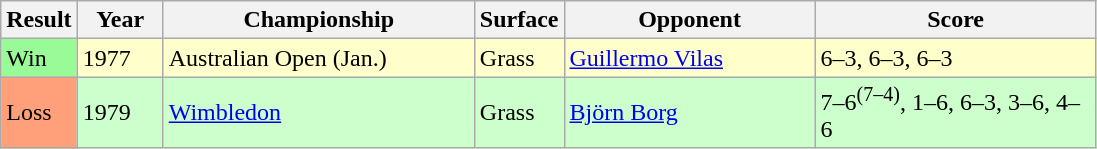<table class="sortable wikitable">
<tr>
<th width=40>Result</th>
<th width=50>Year</th>
<th width=200>Championship</th>
<th width=50>Surface</th>
<th width=160>Opponent</th>
<th style="width:180px" class="unsortable">Score</th>
</tr>
<tr bgcolor=#FFFFCC>
<td bgcolor=98FB98>Win</td>
<td>1977</td>
<td>Australian Open (Jan.)</td>
<td>Grass</td>
<td> <a href='#'>Guillermo Vilas</a></td>
<td>6–3, 6–3, 6–3</td>
</tr>
<tr bgcolor=#CCFFCC>
<td bgcolor=FFA07A>Loss</td>
<td>1979</td>
<td><a href='#'>Wimbledon</a></td>
<td>Grass</td>
<td> <a href='#'>Björn Borg</a></td>
<td>7–6<sup>(7–4)</sup>, 1–6, 6–3, 3–6, 4–6 </td>
</tr>
</table>
